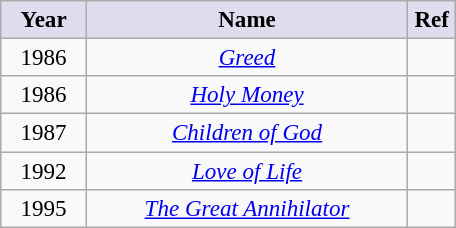<table class="wikitable" style="font-size:96%; text-align:center; margin: 6px;">
<tr>
<th style="background:#dde; width:50px;">Year</th>
<th style="background:#dde; width:207px;">Name</th>
<th style="background:#dde; width:25px;">Ref</th>
</tr>
<tr>
<td>1986</td>
<td><em><a href='#'>Greed</a></em></td>
<td></td>
</tr>
<tr>
<td>1986</td>
<td><em><a href='#'>Holy Money</a></em></td>
<td></td>
</tr>
<tr>
<td>1987</td>
<td><em><a href='#'>Children of God</a></em></td>
<td></td>
</tr>
<tr>
<td>1992</td>
<td><em><a href='#'>Love of Life</a></em></td>
<td></td>
</tr>
<tr>
<td>1995</td>
<td><em><a href='#'>The Great Annihilator</a></em></td>
<td></td>
</tr>
</table>
